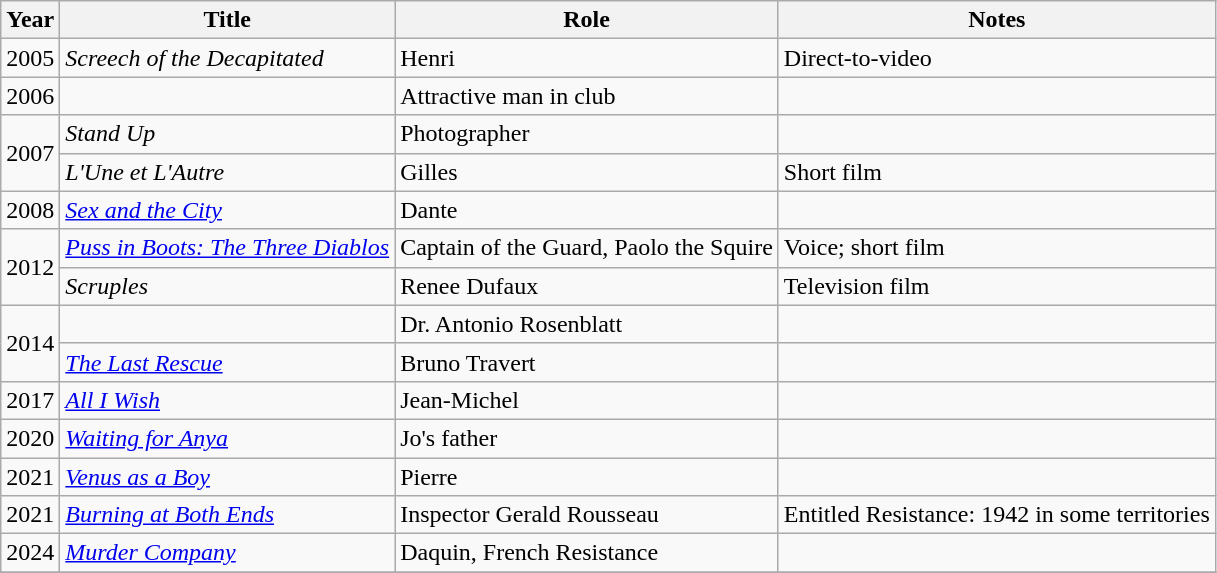<table class="wikitable sortable">
<tr>
<th>Year</th>
<th>Title</th>
<th>Role</th>
<th class="unsortable">Notes</th>
</tr>
<tr>
<td>2005</td>
<td><em>Screech of the Decapitated</em></td>
<td>Henri</td>
<td>Direct-to-video</td>
</tr>
<tr>
<td>2006</td>
<td><em></em></td>
<td>Attractive man in club</td>
<td></td>
</tr>
<tr>
<td rowspan="2">2007</td>
<td><em>Stand Up</em></td>
<td>Photographer</td>
<td></td>
</tr>
<tr>
<td><em>L'Une et L'Autre</em></td>
<td>Gilles</td>
<td>Short film</td>
</tr>
<tr>
<td>2008</td>
<td><em><a href='#'>Sex and the City</a></em></td>
<td>Dante</td>
<td></td>
</tr>
<tr>
<td rowspan="2">2012</td>
<td><em><a href='#'>Puss in Boots: The Three Diablos</a></em></td>
<td>Captain of the Guard, Paolo the Squire</td>
<td>Voice; short film</td>
</tr>
<tr>
<td><em>Scruples</em></td>
<td>Renee Dufaux</td>
<td>Television film</td>
</tr>
<tr>
<td rowspan="2">2014</td>
<td><em></em></td>
<td>Dr. Antonio Rosenblatt</td>
<td></td>
</tr>
<tr>
<td><em><a href='#'>The Last Rescue</a></em></td>
<td>Bruno Travert</td>
<td></td>
</tr>
<tr>
<td>2017</td>
<td><em><a href='#'>All I Wish</a></em></td>
<td>Jean-Michel</td>
<td></td>
</tr>
<tr>
<td>2020</td>
<td><em><a href='#'>Waiting for Anya</a></em></td>
<td>Jo's father</td>
<td></td>
</tr>
<tr>
<td>2021</td>
<td><em><a href='#'>Venus as a Boy</a></em></td>
<td>Pierre</td>
<td></td>
</tr>
<tr>
<td>2021</td>
<td><em><a href='#'>Burning at Both Ends</a></em></td>
<td>Inspector Gerald Rousseau</td>
<td>Entitled Resistance: 1942 in some territories</td>
</tr>
<tr>
<td>2024</td>
<td><em><a href='#'>Murder Company</a></em></td>
<td>Daquin, French Resistance</td>
<td></td>
</tr>
<tr>
</tr>
</table>
